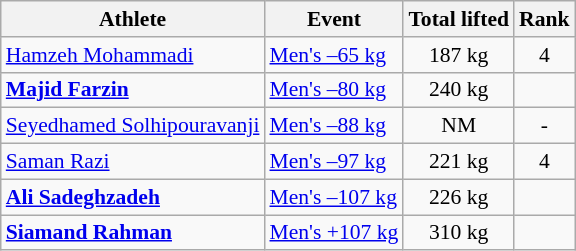<table class="wikitable" style="font-size:90%">
<tr>
<th>Athlete</th>
<th>Event</th>
<th>Total lifted</th>
<th>Rank</th>
</tr>
<tr>
<td><a href='#'>Hamzeh Mohammadi</a></td>
<td><a href='#'>Men's –65 kg</a></td>
<td align=center>187 kg</td>
<td align=center>4</td>
</tr>
<tr>
<td><strong><a href='#'>Majid Farzin</a></strong></td>
<td><a href='#'>Men's –80 kg</a></td>
<td align=center>240 kg </td>
<td align=center><strong></strong></td>
</tr>
<tr>
<td><a href='#'>Seyedhamed Solhipouravanji</a></td>
<td><a href='#'>Men's –88 kg</a></td>
<td align=center>NM</td>
<td align=center>-</td>
</tr>
<tr>
<td><a href='#'>Saman Razi</a></td>
<td><a href='#'>Men's –97 kg</a></td>
<td align=center>221 kg</td>
<td align=center>4</td>
</tr>
<tr>
<td><strong><a href='#'>Ali Sadeghzadeh</a></strong></td>
<td><a href='#'>Men's –107 kg</a></td>
<td align=center>226 kg</td>
<td align=center><strong></strong></td>
</tr>
<tr>
<td><strong><a href='#'>Siamand Rahman</a></strong></td>
<td><a href='#'>Men's +107 kg</a></td>
<td align=center>310 kg  </td>
<td align=center><strong></strong></td>
</tr>
</table>
